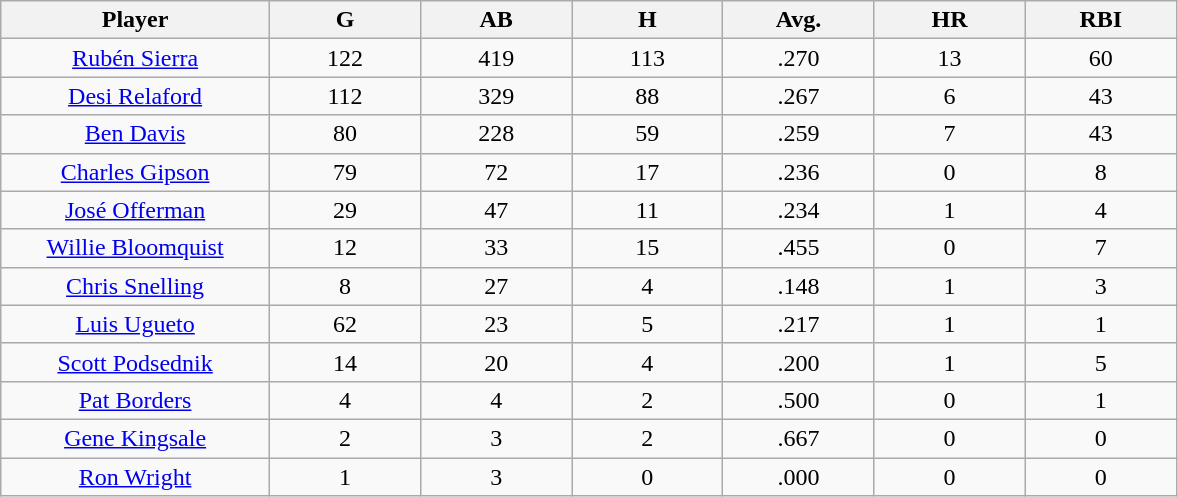<table class="wikitable sortable">
<tr>
<th bgcolor="#DDDDFF" width="16%">Player</th>
<th bgcolor="#DDDDFF" width="9%">G</th>
<th bgcolor="#DDDDFF" width="9%">AB</th>
<th bgcolor="#DDDDFF" width="9%">H</th>
<th bgcolor="#DDDDFF" width="9%">Avg.</th>
<th bgcolor="#DDDDFF" width="9%">HR</th>
<th bgcolor="#DDDDFF" width="9%">RBI</th>
</tr>
<tr align="center">
<td><a href='#'>Rubén Sierra</a></td>
<td>122</td>
<td>419</td>
<td>113</td>
<td>.270</td>
<td>13</td>
<td>60</td>
</tr>
<tr align="center">
<td><a href='#'>Desi Relaford</a></td>
<td>112</td>
<td>329</td>
<td>88</td>
<td>.267</td>
<td>6</td>
<td>43</td>
</tr>
<tr align="center">
<td><a href='#'>Ben Davis</a></td>
<td>80</td>
<td>228</td>
<td>59</td>
<td>.259</td>
<td>7</td>
<td>43</td>
</tr>
<tr align="center">
<td><a href='#'>Charles Gipson</a></td>
<td>79</td>
<td>72</td>
<td>17</td>
<td>.236</td>
<td>0</td>
<td>8</td>
</tr>
<tr align="center">
<td><a href='#'>José Offerman</a></td>
<td>29</td>
<td>47</td>
<td>11</td>
<td>.234</td>
<td>1</td>
<td>4</td>
</tr>
<tr align="center">
<td><a href='#'>Willie Bloomquist</a></td>
<td>12</td>
<td>33</td>
<td>15</td>
<td>.455</td>
<td>0</td>
<td>7</td>
</tr>
<tr align="center">
<td><a href='#'>Chris Snelling</a></td>
<td>8</td>
<td>27</td>
<td>4</td>
<td>.148</td>
<td>1</td>
<td>3</td>
</tr>
<tr align="center">
<td><a href='#'>Luis Ugueto</a></td>
<td>62</td>
<td>23</td>
<td>5</td>
<td>.217</td>
<td>1</td>
<td>1</td>
</tr>
<tr align="center">
<td><a href='#'>Scott Podsednik</a></td>
<td>14</td>
<td>20</td>
<td>4</td>
<td>.200</td>
<td>1</td>
<td>5</td>
</tr>
<tr align="center">
<td><a href='#'>Pat Borders</a></td>
<td>4</td>
<td>4</td>
<td>2</td>
<td>.500</td>
<td>0</td>
<td>1</td>
</tr>
<tr align="center">
<td><a href='#'>Gene Kingsale</a></td>
<td>2</td>
<td>3</td>
<td>2</td>
<td>.667</td>
<td>0</td>
<td>0</td>
</tr>
<tr align="center">
<td><a href='#'>Ron Wright</a></td>
<td>1</td>
<td>3</td>
<td>0</td>
<td>.000</td>
<td>0</td>
<td>0</td>
</tr>
</table>
